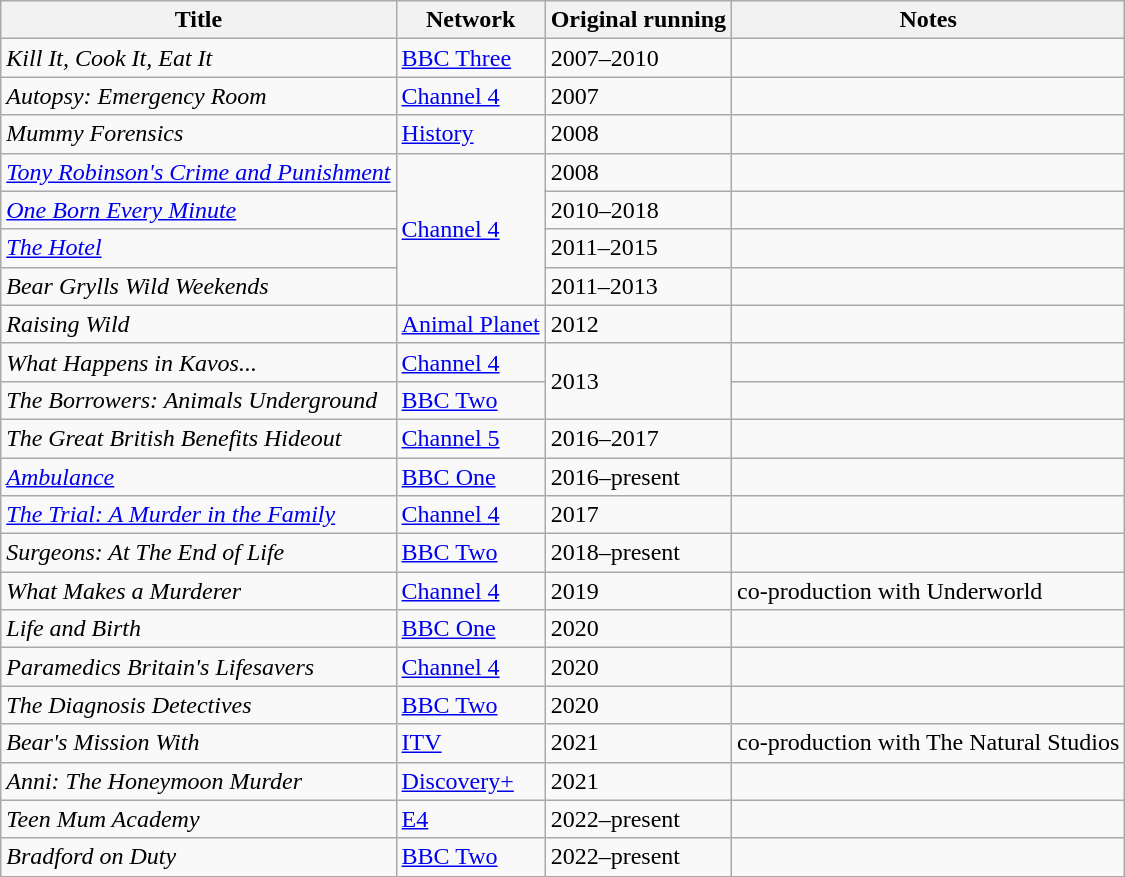<table class="wikitable sortable">
<tr>
<th>Title</th>
<th>Network</th>
<th>Original running</th>
<th>Notes</th>
</tr>
<tr>
<td><em>Kill It, Cook It, Eat It</em></td>
<td><a href='#'>BBC Three</a></td>
<td>2007–2010</td>
<td></td>
</tr>
<tr>
<td><em>Autopsy: Emergency Room</em></td>
<td><a href='#'>Channel 4</a></td>
<td>2007</td>
<td></td>
</tr>
<tr>
<td><em>Mummy Forensics</em></td>
<td><a href='#'>History</a></td>
<td>2008</td>
<td></td>
</tr>
<tr>
<td><em><a href='#'>Tony Robinson's Crime and Punishment</a></em></td>
<td rowspan="4"><a href='#'>Channel 4</a></td>
<td>2008</td>
<td></td>
</tr>
<tr>
<td><em><a href='#'>One Born Every Minute</a></em></td>
<td>2010–2018</td>
<td></td>
</tr>
<tr>
<td><em><a href='#'>The Hotel</a></em></td>
<td>2011–2015</td>
<td></td>
</tr>
<tr>
<td><em>Bear Grylls Wild Weekends</em></td>
<td>2011–2013</td>
<td></td>
</tr>
<tr>
<td><em>Raising Wild</em></td>
<td><a href='#'>Animal Planet</a></td>
<td>2012</td>
<td></td>
</tr>
<tr>
<td><em>What Happens in Kavos...</em></td>
<td><a href='#'>Channel 4</a></td>
<td rowspan="2">2013</td>
<td></td>
</tr>
<tr>
<td><em>The Borrowers: Animals Underground</em></td>
<td><a href='#'>BBC Two</a></td>
<td></td>
</tr>
<tr>
<td><em>The Great British Benefits Hideout</em></td>
<td><a href='#'>Channel 5</a></td>
<td>2016–2017</td>
<td></td>
</tr>
<tr>
<td><em><a href='#'>Ambulance</a></em></td>
<td><a href='#'>BBC One</a></td>
<td>2016–present</td>
<td></td>
</tr>
<tr>
<td><em><a href='#'>The Trial: A Murder in the Family</a></em></td>
<td><a href='#'>Channel 4</a></td>
<td>2017</td>
<td></td>
</tr>
<tr>
<td><em>Surgeons: At The End of Life</em></td>
<td><a href='#'>BBC Two</a></td>
<td>2018–present</td>
<td></td>
</tr>
<tr>
<td><em>What Makes a Murderer</em></td>
<td><a href='#'>Channel 4</a></td>
<td>2019</td>
<td>co-production with Underworld</td>
</tr>
<tr>
<td><em>Life and Birth</em></td>
<td><a href='#'>BBC One</a></td>
<td>2020</td>
<td></td>
</tr>
<tr>
<td><em>Paramedics Britain's Lifesavers</em></td>
<td><a href='#'>Channel 4</a></td>
<td>2020</td>
<td></td>
</tr>
<tr>
<td><em>The Diagnosis Detectives</em></td>
<td><a href='#'>BBC Two</a></td>
<td>2020</td>
<td></td>
</tr>
<tr>
<td><em>Bear's Mission With</em></td>
<td><a href='#'>ITV</a></td>
<td>2021</td>
<td>co-production with The Natural Studios</td>
</tr>
<tr>
<td><em>Anni: The Honeymoon Murder</em></td>
<td><a href='#'>Discovery+</a></td>
<td>2021</td>
<td></td>
</tr>
<tr>
<td><em>Teen Mum Academy</em></td>
<td><a href='#'>E4</a></td>
<td>2022–present</td>
<td></td>
</tr>
<tr>
<td><em>Bradford on Duty</em></td>
<td><a href='#'>BBC Two</a></td>
<td>2022–present</td>
<td></td>
</tr>
</table>
